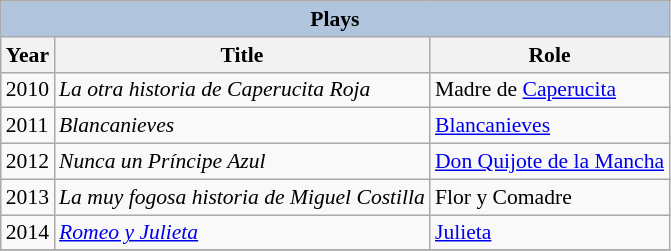<table class="wikitable" style="font-size: 90%;">
<tr>
<th colspan="5" style="background: LightSteelBlue;">Plays</th>
</tr>
<tr>
<th>Year</th>
<th>Title</th>
<th>Role</th>
</tr>
<tr>
<td rowspan="1">2010</td>
<td><em>La otra historia de Caperucita Roja</em></td>
<td>Madre de <a href='#'>Caperucita</a></td>
</tr>
<tr>
<td rowspan="1">2011</td>
<td><em>Blancanieves</em></td>
<td><a href='#'>Blancanieves</a></td>
</tr>
<tr>
<td rowspan="1">2012</td>
<td><em>Nunca un Príncipe Azul</em></td>
<td><a href='#'>Don Quijote de la Mancha</a></td>
</tr>
<tr>
<td rowspan="1">2013</td>
<td><em>La muy fogosa historia de Miguel Costilla</em></td>
<td>Flor y Comadre</td>
</tr>
<tr>
<td rowspan="1">2014</td>
<td><em><a href='#'>Romeo y Julieta</a></em></td>
<td><a href='#'>Julieta</a></td>
</tr>
<tr>
</tr>
</table>
